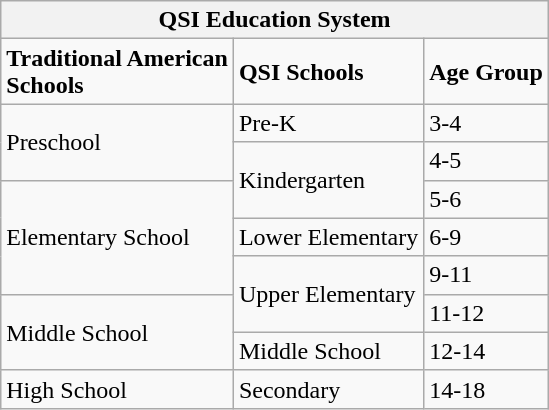<table class="wikitable">
<tr>
<th colspan="3">QSI Education System</th>
</tr>
<tr>
<td><strong>Traditional American</strong><br><strong>Schools</strong></td>
<td><strong>QSI Schools</strong></td>
<td><strong>Age Group</strong></td>
</tr>
<tr>
<td rowspan="2">Preschool</td>
<td>Pre-K</td>
<td>3-4</td>
</tr>
<tr>
<td rowspan="2">Kindergarten</td>
<td>4-5</td>
</tr>
<tr>
<td rowspan="3">Elementary School</td>
<td>5-6</td>
</tr>
<tr>
<td>Lower Elementary</td>
<td>6-9</td>
</tr>
<tr>
<td rowspan="2">Upper Elementary</td>
<td>9-11</td>
</tr>
<tr>
<td rowspan="2">Middle School</td>
<td>11-12</td>
</tr>
<tr>
<td>Middle School</td>
<td>12-14</td>
</tr>
<tr>
<td>High School</td>
<td>Secondary</td>
<td>14-18</td>
</tr>
</table>
